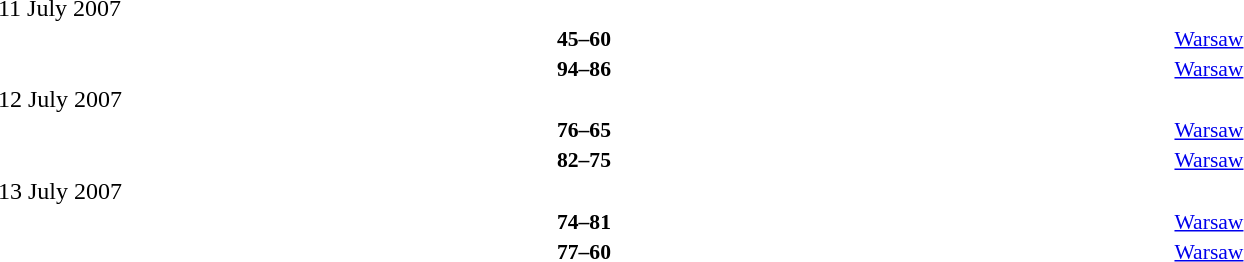<table style="width:100%;" cellspacing="1">
<tr>
<th width=25%></th>
<th width=3%></th>
<th width=6%></th>
<th width=3%></th>
<th width=25%></th>
</tr>
<tr>
<td>11 July 2007</td>
</tr>
<tr style=font-size:90%>
<td align=right><strong></strong></td>
<td></td>
<td align=center><strong>45–60</strong></td>
<td></td>
<td><strong></strong></td>
<td><a href='#'>Warsaw</a></td>
</tr>
<tr style=font-size:90%>
<td align=right><strong></strong></td>
<td></td>
<td align=center><strong>94–86</strong></td>
<td></td>
<td><strong></strong></td>
<td><a href='#'>Warsaw</a></td>
</tr>
<tr>
<td>12 July 2007</td>
</tr>
<tr style=font-size:90%>
<td align=right><strong></strong></td>
<td></td>
<td align=center><strong>76–65</strong></td>
<td></td>
<td><strong></strong></td>
<td><a href='#'>Warsaw</a></td>
</tr>
<tr style=font-size:90%>
<td align=right><strong></strong></td>
<td></td>
<td align=center><strong>82–75</strong></td>
<td></td>
<td><strong></strong></td>
<td><a href='#'>Warsaw</a></td>
</tr>
<tr>
<td>13 July 2007</td>
</tr>
<tr style=font-size:90%>
<td align=right><strong></strong></td>
<td></td>
<td align=center><strong>74–81</strong></td>
<td></td>
<td><strong></strong></td>
<td><a href='#'>Warsaw</a></td>
</tr>
<tr style=font-size:90%>
<td align=right><strong></strong></td>
<td></td>
<td align=center><strong>77–60</strong></td>
<td></td>
<td><strong></strong></td>
<td><a href='#'>Warsaw</a></td>
</tr>
</table>
